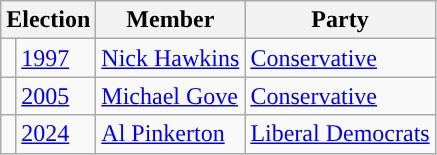<table class="wikitable">
<tr>
<th colspan="2">Election</th>
<th>Member</th>
<th>Party</th>
</tr>
<tr>
<td style="color:inherit;background-color: "></td>
<td><a href='#'>1997</a></td>
<td><a href='#'>Nick Hawkins</a></td>
<td><a href='#'>Conservative</a></td>
</tr>
<tr>
<td style="color:inherit;background-color: "></td>
<td><a href='#'>2005</a></td>
<td><a href='#'>Michael Gove</a></td>
<td><a href='#'>Conservative</a></td>
</tr>
<tr>
<td style="color:inherit;background-color: "></td>
<td><a href='#'>2024</a></td>
<td><a href='#'>Al Pinkerton</a></td>
<td><a href='#'>Liberal Democrats</a></td>
</tr>
</table>
